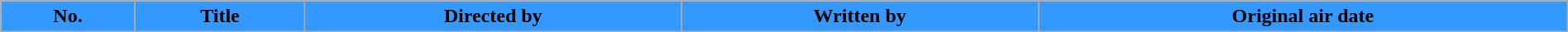<table class="wikitable plainrowheaders" style="width:100%; background:#fff;">
<tr>
<th style="background:#39f;">No.</th>
<th style="background:#39f;">Title</th>
<th style="background:#39f;">Directed by</th>
<th style="background:#39f;">Written by</th>
<th style="background:#39f;">Original air date<br>










</th>
</tr>
</table>
